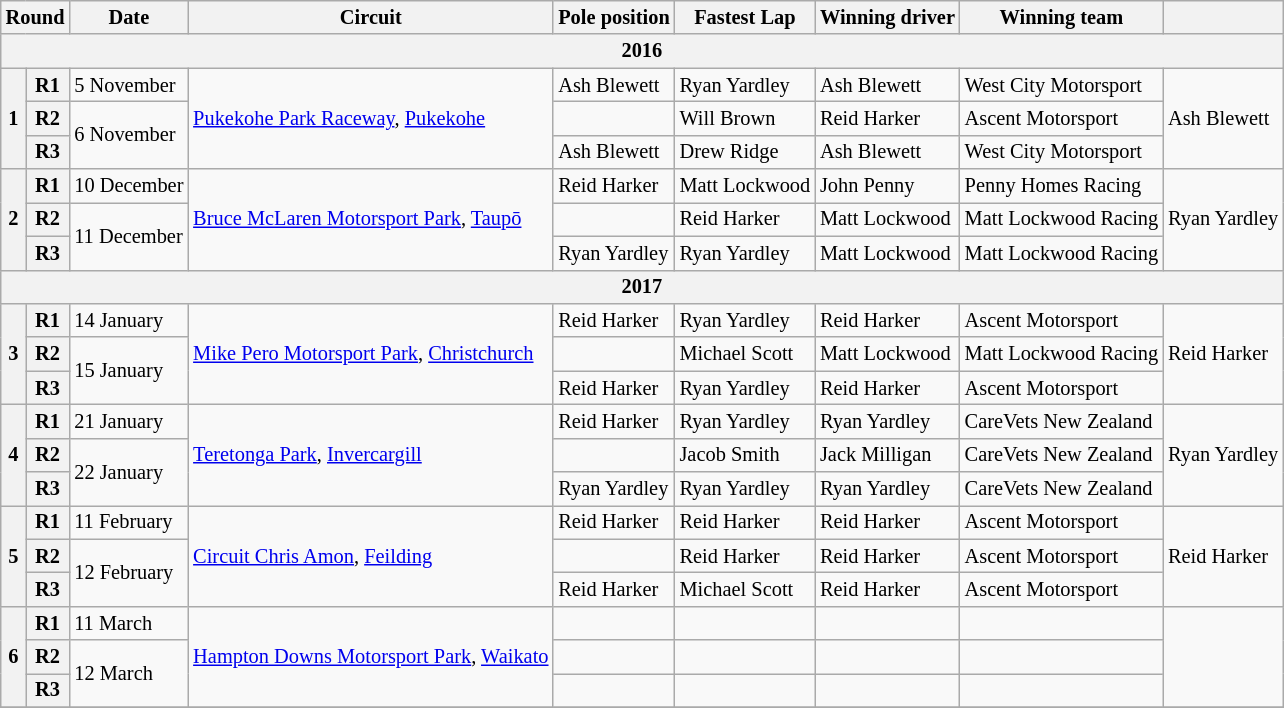<table class="wikitable" style="font-size: 85%">
<tr>
<th colspan=2>Round</th>
<th>Date</th>
<th>Circuit</th>
<th>Pole position</th>
<th>Fastest Lap</th>
<th>Winning driver</th>
<th>Winning team</th>
<th></th>
</tr>
<tr>
<th align="center" colspan=9>2016</th>
</tr>
<tr>
<th rowspan=3>1</th>
<th>R1</th>
<td>5 November</td>
<td rowspan=3><a href='#'>Pukekohe Park Raceway</a>, <a href='#'>Pukekohe</a></td>
<td> Ash Blewett</td>
<td> Ryan Yardley</td>
<td> Ash Blewett</td>
<td>West City Motorsport</td>
<td rowspan=3> Ash Blewett</td>
</tr>
<tr>
<th>R2</th>
<td rowspan=2>6 November</td>
<td></td>
<td> Will Brown</td>
<td> Reid Harker</td>
<td>Ascent Motorsport</td>
</tr>
<tr>
<th>R3</th>
<td> Ash Blewett</td>
<td> Drew Ridge</td>
<td> Ash Blewett</td>
<td>West City Motorsport</td>
</tr>
<tr>
<th rowspan=3>2</th>
<th>R1</th>
<td>10 December</td>
<td rowspan=3><a href='#'>Bruce McLaren Motorsport Park</a>, <a href='#'>Taupō</a></td>
<td> Reid Harker</td>
<td> Matt Lockwood</td>
<td> John Penny</td>
<td>Penny Homes Racing</td>
<td rowspan=3> Ryan Yardley</td>
</tr>
<tr>
<th>R2</th>
<td rowspan=2>11 December</td>
<td></td>
<td> Reid Harker</td>
<td> Matt Lockwood</td>
<td>Matt Lockwood Racing</td>
</tr>
<tr>
<th>R3</th>
<td> Ryan Yardley</td>
<td> Ryan Yardley</td>
<td> Matt Lockwood</td>
<td>Matt Lockwood Racing</td>
</tr>
<tr>
<th align="center" colspan=9>2017</th>
</tr>
<tr>
<th rowspan=3>3</th>
<th>R1</th>
<td>14 January</td>
<td rowspan=3><a href='#'>Mike Pero Motorsport Park</a>, <a href='#'>Christchurch</a></td>
<td> Reid Harker</td>
<td> Ryan Yardley</td>
<td> Reid Harker</td>
<td>Ascent Motorsport</td>
<td rowspan=3> Reid Harker</td>
</tr>
<tr>
<th>R2</th>
<td rowspan=2>15 January</td>
<td></td>
<td> Michael Scott</td>
<td> Matt Lockwood</td>
<td>Matt Lockwood Racing</td>
</tr>
<tr>
<th>R3</th>
<td> Reid Harker</td>
<td> Ryan Yardley</td>
<td> Reid Harker</td>
<td>Ascent Motorsport</td>
</tr>
<tr>
<th rowspan=3>4</th>
<th>R1</th>
<td>21 January</td>
<td rowspan=3><a href='#'>Teretonga Park</a>, <a href='#'>Invercargill</a></td>
<td> Reid Harker</td>
<td> Ryan Yardley</td>
<td> Ryan Yardley</td>
<td>CareVets New Zealand</td>
<td rowspan=3> Ryan Yardley</td>
</tr>
<tr>
<th>R2</th>
<td rowspan=2>22 January</td>
<td></td>
<td> Jacob Smith</td>
<td> Jack Milligan</td>
<td>CareVets New Zealand</td>
</tr>
<tr>
<th>R3</th>
<td> Ryan Yardley</td>
<td> Ryan Yardley</td>
<td> Ryan Yardley</td>
<td>CareVets New Zealand</td>
</tr>
<tr>
<th rowspan=3>5</th>
<th>R1</th>
<td>11 February</td>
<td rowspan=3><a href='#'>Circuit Chris Amon</a>, <a href='#'>Feilding</a></td>
<td> Reid Harker</td>
<td> Reid Harker</td>
<td> Reid Harker</td>
<td>Ascent Motorsport</td>
<td rowspan=3> Reid Harker</td>
</tr>
<tr>
<th>R2</th>
<td rowspan=2>12 February</td>
<td></td>
<td> Reid Harker</td>
<td> Reid Harker</td>
<td>Ascent Motorsport</td>
</tr>
<tr>
<th>R3</th>
<td> Reid Harker</td>
<td> Michael Scott</td>
<td> Reid Harker</td>
<td>Ascent Motorsport</td>
</tr>
<tr>
<th rowspan=3>6</th>
<th>R1</th>
<td>11 March</td>
<td rowspan=3><a href='#'>Hampton Downs Motorsport Park</a>, <a href='#'>Waikato</a></td>
<td></td>
<td></td>
<td></td>
<td></td>
<td rowspan=3></td>
</tr>
<tr>
<th>R2</th>
<td rowspan=2>12 March</td>
<td></td>
<td></td>
<td></td>
<td></td>
</tr>
<tr>
<th>R3</th>
<td></td>
<td></td>
<td></td>
<td></td>
</tr>
<tr>
</tr>
</table>
